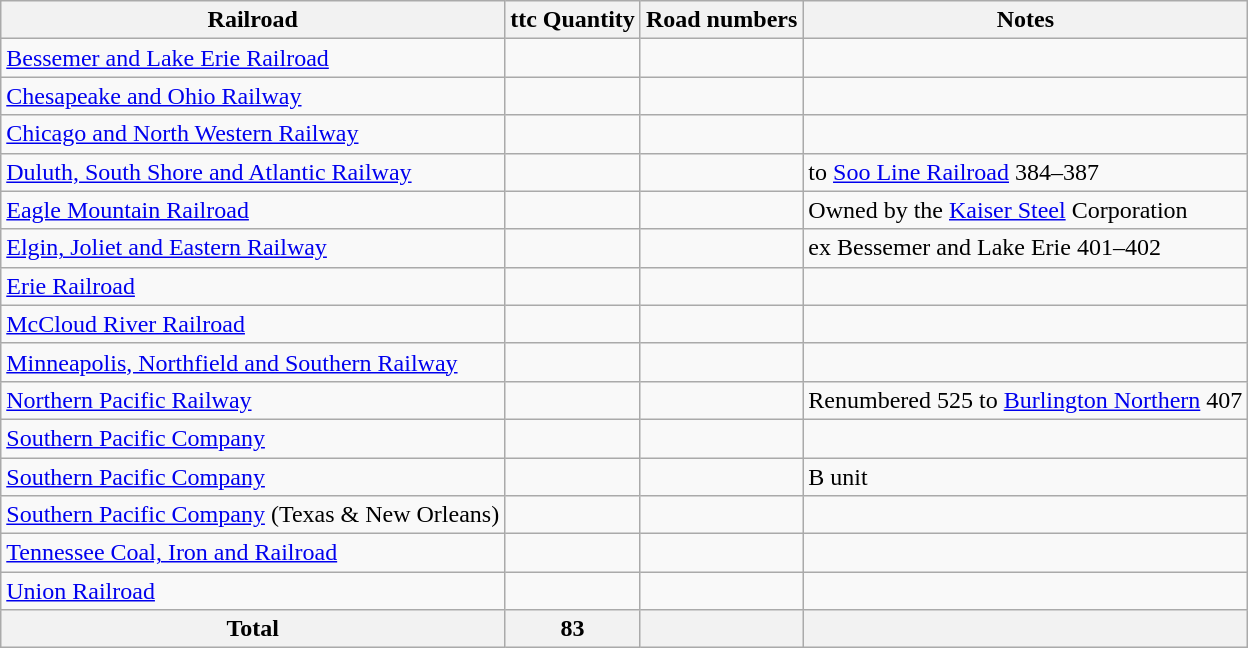<table class="wikitable">
<tr>
<th>Railroad</th>
<th>ttc Quantity</th>
<th>Road numbers</th>
<th>Notes</th>
</tr>
<tr>
<td><a href='#'>Bessemer and Lake Erie Railroad</a></td>
<td></td>
<td></td>
<td></td>
</tr>
<tr>
<td><a href='#'>Chesapeake and Ohio Railway</a></td>
<td></td>
<td></td>
<td></td>
</tr>
<tr>
<td><a href='#'>Chicago and North Western Railway</a></td>
<td></td>
<td></td>
<td></td>
</tr>
<tr>
<td><a href='#'>Duluth, South Shore and Atlantic Railway</a></td>
<td></td>
<td></td>
<td>to <a href='#'>Soo Line Railroad</a> 384–387</td>
</tr>
<tr>
<td><a href='#'>Eagle Mountain Railroad</a></td>
<td></td>
<td></td>
<td>Owned by the <a href='#'>Kaiser Steel</a> Corporation</td>
</tr>
<tr>
<td><a href='#'>Elgin, Joliet and Eastern Railway</a></td>
<td></td>
<td></td>
<td>ex Bessemer and Lake Erie 401–402</td>
</tr>
<tr>
<td><a href='#'>Erie Railroad</a></td>
<td></td>
<td></td>
<td></td>
</tr>
<tr>
<td><a href='#'>McCloud River Railroad</a></td>
<td></td>
<td></td>
<td></td>
</tr>
<tr>
<td><a href='#'>Minneapolis, Northfield and Southern Railway</a></td>
<td></td>
<td></td>
<td></td>
</tr>
<tr>
<td><a href='#'>Northern Pacific Railway</a></td>
<td></td>
<td></td>
<td>Renumbered 525 to <a href='#'>Burlington Northern</a> 407</td>
</tr>
<tr>
<td><a href='#'>Southern Pacific Company</a></td>
<td></td>
<td></td>
<td></td>
</tr>
<tr>
<td><a href='#'>Southern Pacific Company</a></td>
<td></td>
<td></td>
<td>B unit</td>
</tr>
<tr>
<td><a href='#'>Southern Pacific Company</a> (Texas & New Orleans)</td>
<td></td>
<td></td>
<td></td>
</tr>
<tr>
<td><a href='#'>Tennessee Coal, Iron and Railroad</a></td>
<td></td>
<td></td>
<td></td>
</tr>
<tr>
<td><a href='#'>Union Railroad</a></td>
<td></td>
<td></td>
<td></td>
</tr>
<tr>
<th>Total</th>
<th>83</th>
<th></th>
<th></th>
</tr>
</table>
